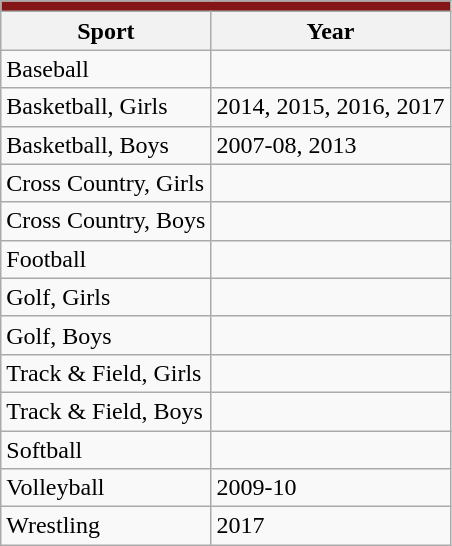<table class="wikitable">
<tr>
<th ! colspan="4" style="background: #841617"></th>
</tr>
<tr>
<th>Sport</th>
<th>Year</th>
</tr>
<tr>
<td>Baseball</td>
<td></td>
</tr>
<tr>
<td>Basketball, Girls</td>
<td>2014, 2015, 2016, 2017</td>
</tr>
<tr>
<td>Basketball, Boys</td>
<td>2007-08, 2013</td>
</tr>
<tr>
<td>Cross Country, Girls</td>
<td></td>
</tr>
<tr>
<td>Cross Country, Boys</td>
<td></td>
</tr>
<tr>
<td>Football</td>
<td></td>
</tr>
<tr>
<td>Golf, Girls</td>
<td></td>
</tr>
<tr>
<td>Golf, Boys</td>
<td></td>
</tr>
<tr>
<td>Track & Field, Girls</td>
<td></td>
</tr>
<tr>
<td>Track & Field, Boys</td>
<td></td>
</tr>
<tr>
<td>Softball</td>
<td></td>
</tr>
<tr>
<td>Volleyball</td>
<td>2009-10</td>
</tr>
<tr>
<td>Wrestling</td>
<td>2017</td>
</tr>
</table>
